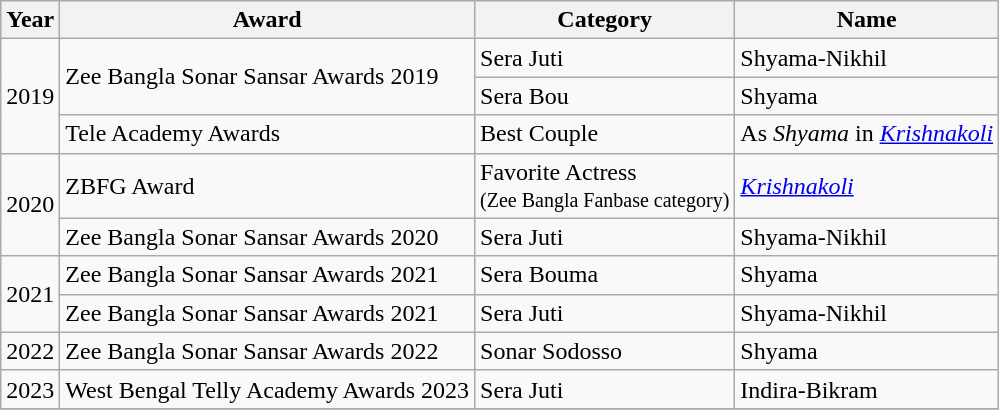<table class="wikitable sortable">
<tr>
<th>Year</th>
<th>Award</th>
<th>Category</th>
<th>Name</th>
</tr>
<tr>
<td rowspan="3">2019</td>
<td rowspan="2">Zee Bangla Sonar Sansar Awards 2019</td>
<td>Sera Juti</td>
<td>Shyama-Nikhil</td>
</tr>
<tr>
<td>Sera Bou</td>
<td>Shyama</td>
</tr>
<tr>
<td>Tele Academy Awards</td>
<td>Best Couple</td>
<td>As <em>Shyama</em> in <em><a href='#'>Krishnakoli</a></em></td>
</tr>
<tr>
<td rowspan="2">2020</td>
<td>ZBFG Award</td>
<td>Favorite Actress<br><small>(Zee Bangla Fanbase category)</small></td>
<td><em><a href='#'>Krishnakoli</a></em></td>
</tr>
<tr>
<td>Zee Bangla Sonar Sansar Awards 2020</td>
<td>Sera Juti</td>
<td>Shyama-Nikhil</td>
</tr>
<tr>
<td rowspan="2">2021</td>
<td>Zee Bangla Sonar Sansar Awards 2021</td>
<td>Sera Bouma</td>
<td>Shyama</td>
</tr>
<tr>
<td>Zee Bangla Sonar Sansar Awards 2021</td>
<td>Sera Juti</td>
<td>Shyama-Nikhil</td>
</tr>
<tr>
<td>2022</td>
<td>Zee Bangla Sonar Sansar Awards 2022</td>
<td>Sonar Sodosso</td>
<td>Shyama</td>
</tr>
<tr>
<td>2023</td>
<td>West Bengal Telly Academy Awards 2023</td>
<td>Sera Juti</td>
<td>Indira-Bikram</td>
</tr>
<tr>
</tr>
</table>
